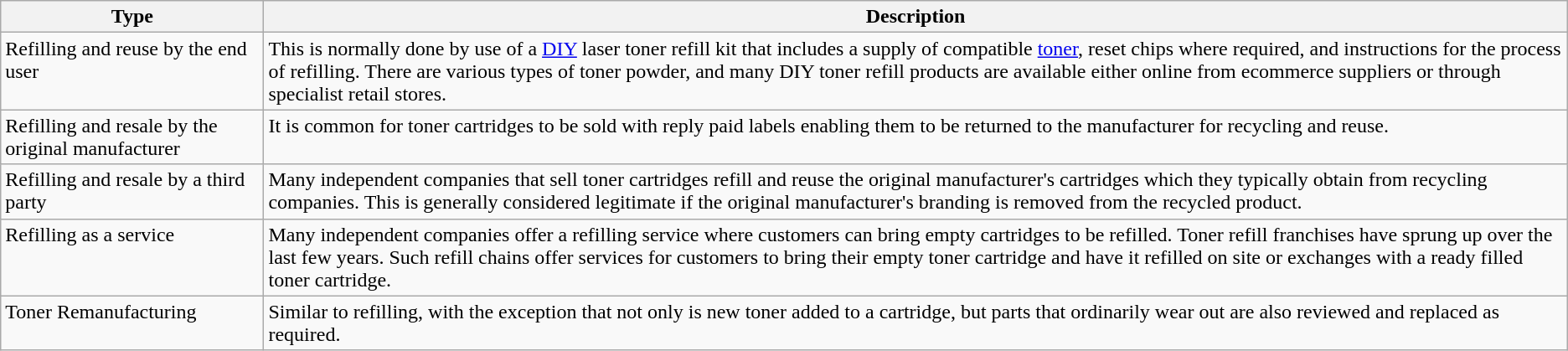<table class="wikitable">
<tr>
<th>Type</th>
<th>Description</th>
</tr>
<tr valign="top">
<td>Refilling and reuse by the end user</td>
<td>This is normally done by use of a <a href='#'>DIY</a> laser toner refill kit that includes a supply of compatible <a href='#'>toner</a>, reset chips where required, and instructions for the process of refilling. There are various types of toner powder, and many DIY toner refill products are available either online from ecommerce suppliers or through specialist retail stores.</td>
</tr>
<tr valign="top">
<td>Refilling and resale by the original manufacturer</td>
<td>It is common for toner cartridges to be sold with reply paid labels enabling them to be returned to the manufacturer for recycling and reuse.</td>
</tr>
<tr valign="top">
<td>Refilling and resale by a third party</td>
<td>Many independent companies that sell toner cartridges refill and reuse the original manufacturer's cartridges which they typically obtain from recycling companies. This is generally considered legitimate if the original manufacturer's branding is removed from the recycled product.</td>
</tr>
<tr valign="top">
<td>Refilling as a service</td>
<td>Many independent companies offer a refilling service where customers can bring empty cartridges to be refilled. Toner refill franchises have sprung up over the last few years. Such refill chains offer services for customers to bring their empty toner cartridge and have it refilled on site or exchanges with a ready filled toner cartridge.</td>
</tr>
<tr valign="top">
<td>Toner Remanufacturing</td>
<td>Similar to refilling, with the exception that not only is new toner added to a cartridge, but parts that ordinarily wear out are also reviewed and replaced as required.</td>
</tr>
</table>
